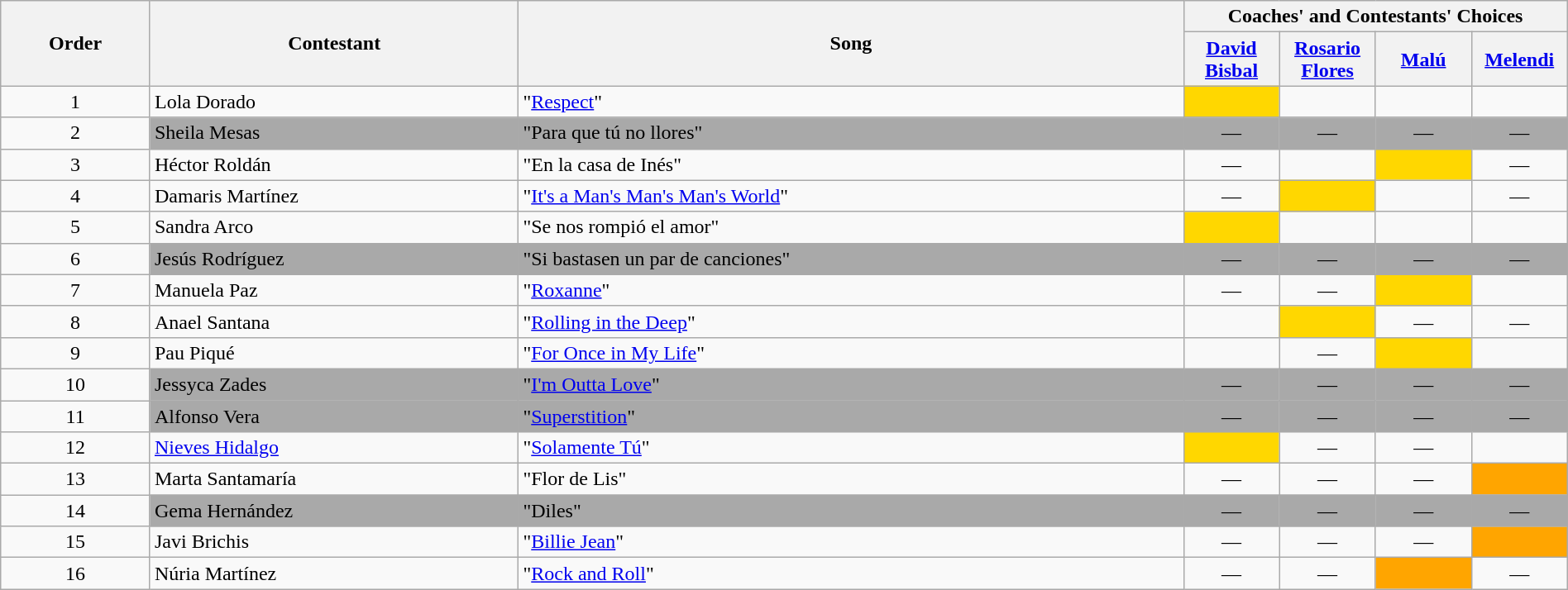<table class="wikitable" style="width:100%;">
<tr>
<th rowspan=2>Order</th>
<th rowspan=2>Contestant</th>
<th rowspan=2>Song</th>
<th colspan=4>Coaches' and Contestants' Choices</th>
</tr>
<tr>
<th width="70"><a href='#'>David Bisbal</a></th>
<th width="70"><a href='#'>Rosario Flores</a></th>
<th width="70"><a href='#'>Malú</a></th>
<th width="70"><a href='#'>Melendi</a></th>
</tr>
<tr>
<td align="center">1</td>
<td>Lola Dorado</td>
<td>"<a href='#'>Respect</a>"</td>
<td style="background:gold;text-align:center;"></td>
<td style=";text-align:center;"></td>
<td style=";text-align:center;"></td>
<td style=";text-align:center;"></td>
</tr>
<tr>
<td align="center">2</td>
<td style="background:darkgrey;text-align:left;">Sheila Mesas</td>
<td style="background:darkgrey;text-align:left;">"Para que tú no llores"</td>
<td style="background:darkgrey;text-align:center;">—</td>
<td style="background:darkgrey;text-align:center;">—</td>
<td style="background:darkgrey;text-align:center;">—</td>
<td style="background:darkgrey;text-align:center;">—</td>
</tr>
<tr>
<td align="center">3</td>
<td>Héctor Roldán</td>
<td>"En la casa de Inés"</td>
<td align="center">—</td>
<td style=";text-align:center;"></td>
<td style="background:gold;text-align:center;"></td>
<td align="center">—</td>
</tr>
<tr>
<td align="center">4</td>
<td>Damaris Martínez</td>
<td>"<a href='#'>It's a Man's Man's Man's World</a>"</td>
<td align="center">—</td>
<td style="background:gold;text-align:center;"></td>
<td style=";text-align:center;"></td>
<td align="center">—</td>
</tr>
<tr>
<td align="center">5</td>
<td>Sandra Arco</td>
<td>"Se nos rompió el amor"</td>
<td style="background:gold;text-align:center;"></td>
<td style=";text-align:center;"></td>
<td style=";text-align:center;"></td>
<td style=";text-align:center;"></td>
</tr>
<tr>
<td align="center">6</td>
<td style="background:darkgrey;text-align:left;">Jesús Rodríguez</td>
<td style="background:darkgrey;text-align:left;">"Si bastasen un par de canciones"</td>
<td style="background:darkgrey;text-align:center;">—</td>
<td style="background:darkgrey;text-align:center;">—</td>
<td style="background:darkgrey;text-align:center;">—</td>
<td style="background:darkgrey;text-align:center;">—</td>
</tr>
<tr>
<td align="center">7</td>
<td>Manuela Paz</td>
<td>"<a href='#'>Roxanne</a>"</td>
<td align="center">—</td>
<td align="center">—</td>
<td style="background:gold;text-align:center;"></td>
<td style=";text-align:center;"></td>
</tr>
<tr>
<td align="center">8</td>
<td>Anael Santana</td>
<td>"<a href='#'>Rolling in the Deep</a>"</td>
<td style=";text-align:center;"></td>
<td style="background:gold;text-align:center;"></td>
<td align="center">—</td>
<td align="center">—</td>
</tr>
<tr>
<td align="center">9</td>
<td>Pau Piqué</td>
<td>"<a href='#'>For Once in My Life</a>"</td>
<td style=";text-align:center;"></td>
<td align="center">—</td>
<td style="background:gold;text-align:center;"></td>
<td style=";text-align:center;"></td>
</tr>
<tr>
<td align="center">10</td>
<td style="background:darkgrey;text-align:left;">Jessyca Zades</td>
<td style="background:darkgrey;text-align:left;">"<a href='#'>I'm Outta Love</a>"</td>
<td style="background:darkgrey;text-align:center;">—</td>
<td style="background:darkgrey;text-align:center;">—</td>
<td style="background:darkgrey;text-align:center;">—</td>
<td style="background:darkgrey;text-align:center;">—</td>
</tr>
<tr>
<td align="center">11</td>
<td style="background:darkgrey;text-align:left;">Alfonso Vera</td>
<td style="background:darkgrey;text-align:left;">"<a href='#'>Superstition</a>"</td>
<td style="background:darkgrey;text-align:center;">—</td>
<td style="background:darkgrey;text-align:center;">—</td>
<td style="background:darkgrey;text-align:center;">—</td>
<td style="background:darkgrey;text-align:center;">—</td>
</tr>
<tr>
<td align="center">12</td>
<td><a href='#'>Nieves Hidalgo</a></td>
<td>"<a href='#'>Solamente Tú</a>"</td>
<td style="background:gold;text-align:center;"></td>
<td align="center">—</td>
<td align="center">—</td>
<td style=";text-align:center;"></td>
</tr>
<tr>
<td align="center">13</td>
<td>Marta Santamaría</td>
<td>"Flor de Lis"</td>
<td align="center">—</td>
<td align="center">—</td>
<td align="center">—</td>
<td style="background:orange;text-align:center;"></td>
</tr>
<tr>
<td align="center">14</td>
<td style="background:darkgrey;text-align:left;">Gema Hernández</td>
<td style="background:darkgrey;text-align:left;">"Diles"</td>
<td style="background:darkgrey;text-align:center;">—</td>
<td style="background:darkgrey;text-align:center;">—</td>
<td style="background:darkgrey;text-align:center;">—</td>
<td style="background:darkgrey;text-align:center;">—</td>
</tr>
<tr>
<td align="center">15</td>
<td>Javi Brichis</td>
<td>"<a href='#'>Billie Jean</a>"</td>
<td align="center">—</td>
<td align="center">—</td>
<td align="center">—</td>
<td style="background:orange;text-align:center;"></td>
</tr>
<tr>
<td align="center">16</td>
<td>Núria Martínez</td>
<td>"<a href='#'>Rock and Roll</a>"</td>
<td align="center">—</td>
<td align="center">—</td>
<td style="background:orange;text-align:center;"></td>
<td align="center">—</td>
</tr>
</table>
